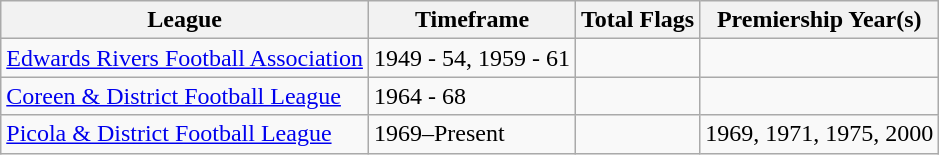<table class="wikitable">
<tr>
<th>League</th>
<th>Timeframe</th>
<th>Total Flags</th>
<th>Premiership Year(s)</th>
</tr>
<tr>
<td><a href='#'>Edwards Rivers Football Association</a></td>
<td>1949 - 54, 1959 - 61</td>
<td></td>
<td></td>
</tr>
<tr>
<td><a href='#'>Coreen & District Football League</a></td>
<td>1964 - 68</td>
<td></td>
<td></td>
</tr>
<tr>
<td><a href='#'>Picola & District Football League</a></td>
<td>1969–Present</td>
<td></td>
<td>1969, 1971, 1975, 2000</td>
</tr>
</table>
